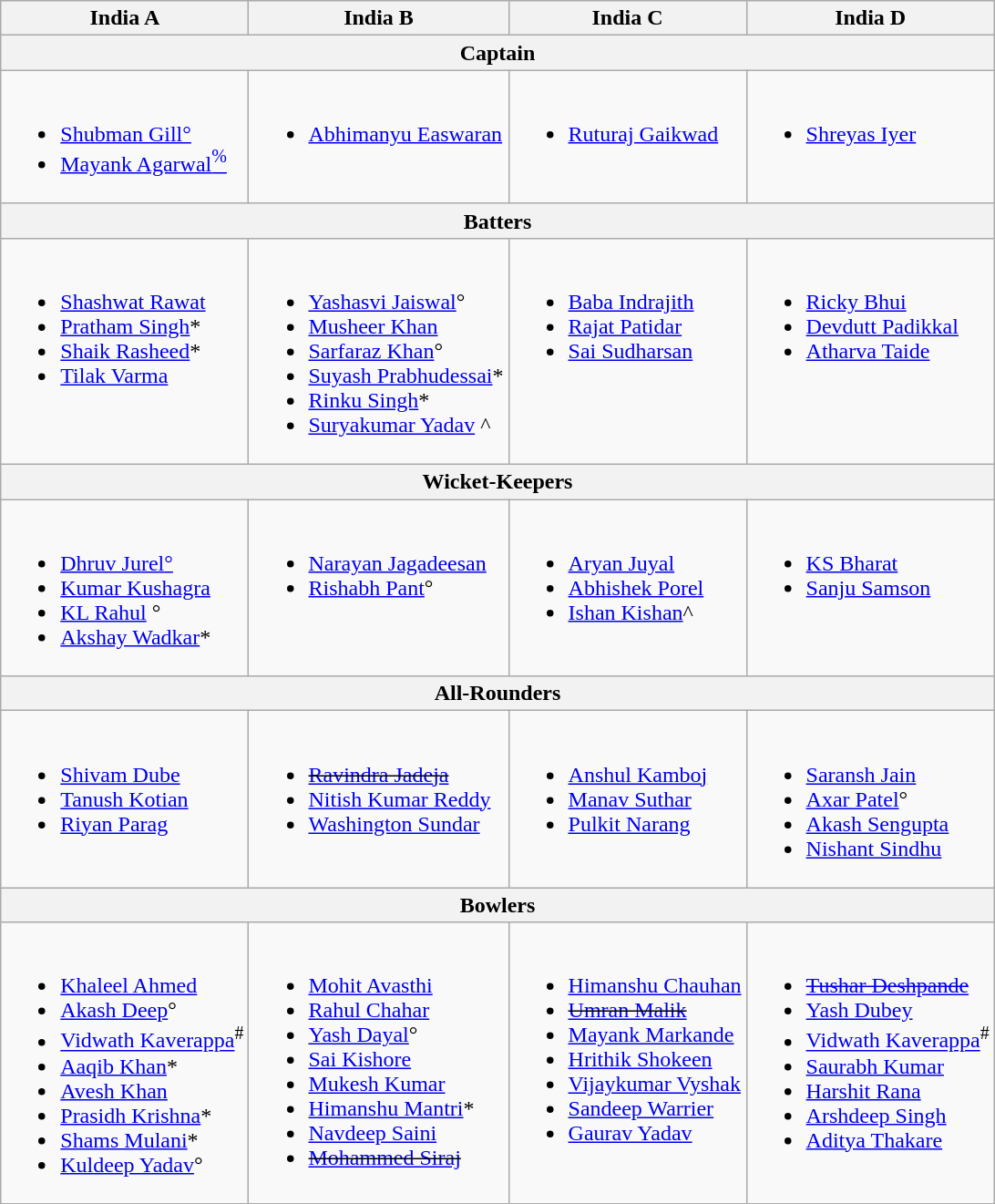<table class="wikitable">
<tr>
<th>India A</th>
<th>India B</th>
<th>India C</th>
<th>India D</th>
</tr>
<tr>
<th colspan=4>Captain</th>
</tr>
<tr>
<td valign=top><br><ul><li><a href='#'>Shubman Gill°</a></li><li><a href='#'>Mayank Agarwal<sup>%</sup></a></li></ul></td>
<td valign=top><br><ul><li><a href='#'>Abhimanyu Easwaran</a></li></ul></td>
<td valign=top><br><ul><li><a href='#'>Ruturaj Gaikwad</a></li></ul></td>
<td valign=top><br><ul><li><a href='#'>Shreyas Iyer</a></li></ul></td>
</tr>
<tr>
<th colspan=4>Batters</th>
</tr>
<tr>
<td valign=top><br><ul><li><a href='#'>Shashwat Rawat</a></li><li><a href='#'>Pratham Singh</a>*</li><li><a href='#'>Shaik Rasheed</a>*</li><li><a href='#'>Tilak Varma</a></li></ul></td>
<td valign=top><br><ul><li><a href='#'>Yashasvi Jaiswal</a>°</li><li><a href='#'>Musheer Khan</a></li><li><a href='#'>Sarfaraz Khan</a>°</li><li><a href='#'>Suyash Prabhudessai</a>*</li><li><a href='#'>Rinku Singh</a>*</li><li><a href='#'>Suryakumar Yadav</a> ^</li></ul></td>
<td valign=top><br><ul><li><a href='#'>Baba Indrajith</a></li><li><a href='#'>Rajat Patidar</a></li><li><a href='#'>Sai Sudharsan</a></li></ul></td>
<td valign=top><br><ul><li><a href='#'>Ricky Bhui</a></li><li><a href='#'>Devdutt Padikkal</a></li><li><a href='#'>Atharva Taide</a></li></ul></td>
</tr>
<tr>
<th colspan=4>Wicket-Keepers</th>
</tr>
<tr>
<td valign=top><br><ul><li><a href='#'>Dhruv Jurel</a><a href='#'>°</a></li><li><a href='#'>Kumar Kushagra</a></li><li><a href='#'>KL Rahul</a> °</li><li><a href='#'>Akshay Wadkar</a>*</li></ul></td>
<td valign=top><br><ul><li><a href='#'>Narayan Jagadeesan</a></li><li><a href='#'>Rishabh Pant</a>°</li></ul></td>
<td valign=top><br><ul><li><a href='#'>Aryan Juyal</a></li><li><a href='#'>Abhishek Porel</a></li><li><a href='#'>Ishan Kishan</a>^</li></ul></td>
<td valign=top><br><ul><li><a href='#'>KS Bharat</a></li><li><a href='#'>Sanju Samson</a></li></ul></td>
</tr>
<tr>
<th colspan=4>All-Rounders</th>
</tr>
<tr>
<td valign=top><br><ul><li><a href='#'>Shivam Dube</a></li><li><a href='#'>Tanush Kotian</a></li><li><a href='#'>Riyan Parag</a></li></ul></td>
<td valign=top><br><ul><li><s><a href='#'>Ravindra Jadeja</a></s></li><li><a href='#'>Nitish Kumar Reddy</a></li><li><a href='#'>Washington Sundar</a></li></ul></td>
<td valign=top><br><ul><li><a href='#'>Anshul Kamboj</a></li><li><a href='#'>Manav Suthar</a></li><li><a href='#'>Pulkit Narang</a></li></ul></td>
<td valign=top><br><ul><li><a href='#'>Saransh Jain</a></li><li><a href='#'>Axar Patel</a>°</li><li><a href='#'>Akash Sengupta</a></li><li><a href='#'>Nishant Sindhu</a></li></ul></td>
</tr>
<tr>
<th colspan=4>Bowlers</th>
</tr>
<tr>
<td valign=top><br><ul><li><a href='#'>Khaleel Ahmed</a></li><li><a href='#'>Akash Deep</a>°</li><li><a href='#'>Vidwath Kaverappa</a><sup>#</sup></li><li><a href='#'>Aaqib Khan</a>*</li><li><a href='#'>Avesh Khan</a></li><li><a href='#'>Prasidh Krishna</a>*</li><li><a href='#'>Shams Mulani</a>*</li><li><a href='#'>Kuldeep Yadav</a>°</li></ul></td>
<td valign=top><br><ul><li><a href='#'>Mohit Avasthi</a></li><li><a href='#'>Rahul Chahar</a></li><li><a href='#'>Yash Dayal</a>°</li><li><a href='#'>Sai Kishore</a></li><li><a href='#'>Mukesh Kumar</a></li><li><a href='#'>Himanshu Mantri</a>*</li><li><a href='#'>Navdeep Saini</a></li><li><s><a href='#'>Mohammed Siraj</a></s></li></ul></td>
<td valign=top><br><ul><li><a href='#'>Himanshu Chauhan</a></li><li><s><a href='#'>Umran Malik</a></s></li><li><a href='#'>Mayank Markande</a></li><li><a href='#'>Hrithik Shokeen</a></li><li><a href='#'>Vijaykumar Vyshak</a></li><li><a href='#'>Sandeep Warrier</a></li><li><a href='#'>Gaurav Yadav</a></li></ul></td>
<td valign=top><br><ul><li><a href='#'><s>Tushar Deshpande</s></a></li><li><a href='#'>Yash Dubey</a></li><li><a href='#'>Vidwath Kaverappa</a><sup>#</sup></li><li><a href='#'>Saurabh Kumar</a></li><li><a href='#'>Harshit Rana</a></li><li><a href='#'>Arshdeep Singh</a></li><li><a href='#'>Aditya Thakare</a></li></ul></td>
</tr>
</table>
